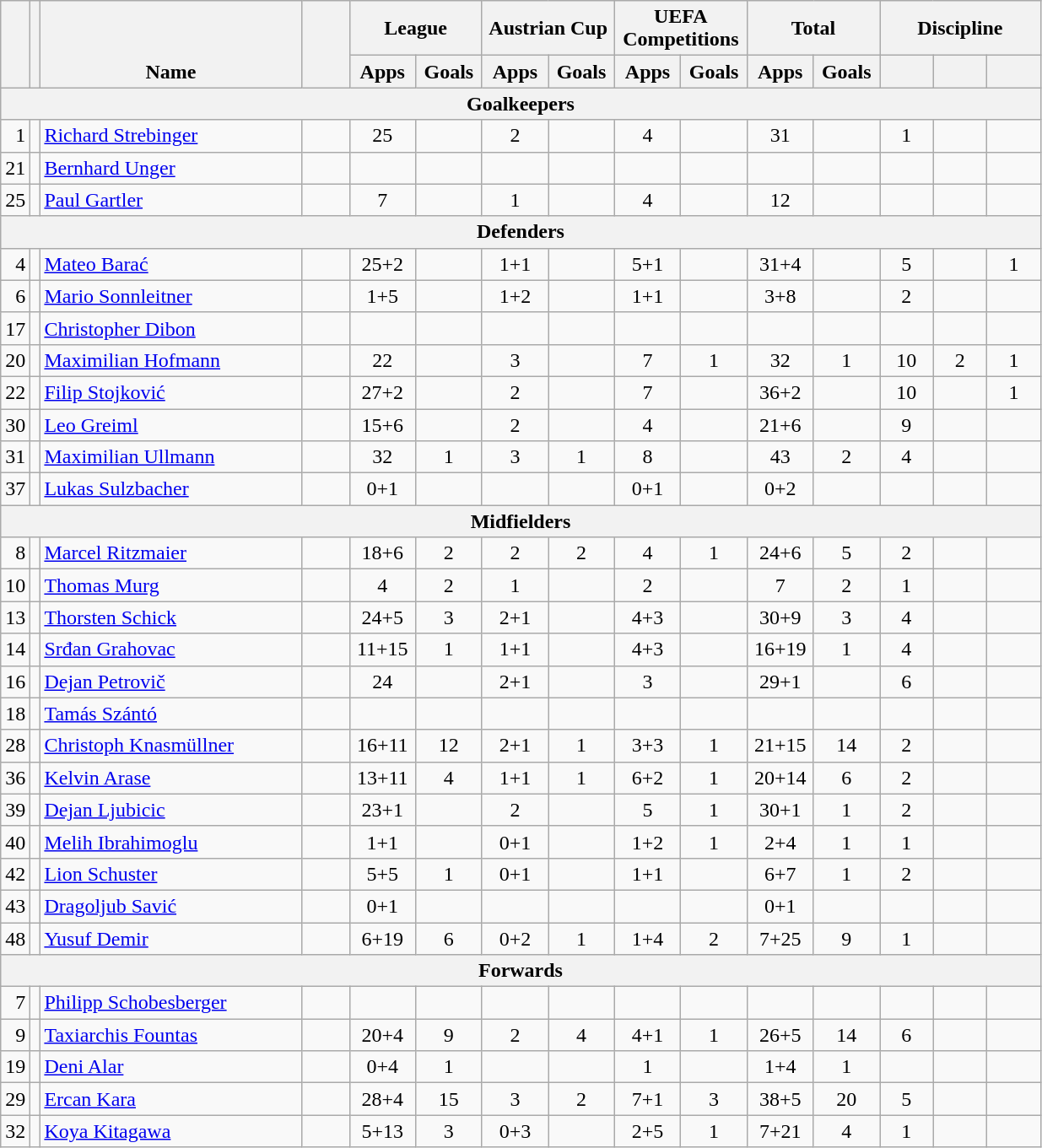<table class="wikitable" style="text-align:center">
<tr>
<th rowspan="2" valign="bottom"></th>
<th rowspan="2" valign="bottom"></th>
<th rowspan="2" valign="bottom" width="200">Name</th>
<th rowspan="2" valign="bottom" width="30"></th>
<th colspan="2">League</th>
<th colspan="2">Austrian Cup</th>
<th colspan="2">UEFA Competitions</th>
<th colspan="2">Total</th>
<th colspan="3">Discipline</th>
</tr>
<tr>
<th width="45">Apps</th>
<th width="45">Goals</th>
<th width="45">Apps</th>
<th width="45">Goals</th>
<th width="45">Apps</th>
<th width="45">Goals</th>
<th width="45">Apps</th>
<th width="45">Goals</th>
<th width="35"></th>
<th width="35"></th>
<th width="35"></th>
</tr>
<tr>
<th colspan="15">Goalkeepers</th>
</tr>
<tr>
<td align="right">1</td>
<td></td>
<td align="left"><a href='#'>Richard Strebinger</a></td>
<td></td>
<td>25</td>
<td></td>
<td>2</td>
<td></td>
<td>4</td>
<td></td>
<td>31</td>
<td></td>
<td>1</td>
<td></td>
<td></td>
</tr>
<tr>
<td align="right">21</td>
<td></td>
<td align="left"><a href='#'>Bernhard Unger</a></td>
<td></td>
<td></td>
<td></td>
<td></td>
<td></td>
<td></td>
<td></td>
<td></td>
<td></td>
<td></td>
<td></td>
<td></td>
</tr>
<tr>
<td align="right">25</td>
<td></td>
<td align="left"><a href='#'>Paul Gartler</a></td>
<td></td>
<td>7</td>
<td></td>
<td>1</td>
<td></td>
<td>4</td>
<td></td>
<td>12</td>
<td></td>
<td></td>
<td></td>
<td></td>
</tr>
<tr>
<th colspan="15">Defenders</th>
</tr>
<tr>
<td align="right">4</td>
<td></td>
<td align="left"><a href='#'>Mateo Barać</a></td>
<td></td>
<td>25+2</td>
<td></td>
<td>1+1</td>
<td></td>
<td>5+1</td>
<td></td>
<td>31+4</td>
<td></td>
<td>5</td>
<td></td>
<td>1</td>
</tr>
<tr>
<td align="right">6</td>
<td></td>
<td align="left"><a href='#'>Mario Sonnleitner</a></td>
<td></td>
<td>1+5</td>
<td></td>
<td>1+2</td>
<td></td>
<td>1+1</td>
<td></td>
<td>3+8</td>
<td></td>
<td>2</td>
<td></td>
<td></td>
</tr>
<tr>
<td align="right">17</td>
<td></td>
<td align="left"><a href='#'>Christopher Dibon</a></td>
<td></td>
<td></td>
<td></td>
<td></td>
<td></td>
<td></td>
<td></td>
<td></td>
<td></td>
<td></td>
<td></td>
<td></td>
</tr>
<tr>
<td align="right">20</td>
<td></td>
<td align="left"><a href='#'>Maximilian Hofmann</a></td>
<td></td>
<td>22</td>
<td></td>
<td>3</td>
<td></td>
<td>7</td>
<td>1</td>
<td>32</td>
<td>1</td>
<td>10</td>
<td>2</td>
<td>1</td>
</tr>
<tr>
<td align="right">22</td>
<td></td>
<td align="left"><a href='#'>Filip Stojković</a></td>
<td></td>
<td>27+2</td>
<td></td>
<td>2</td>
<td></td>
<td>7</td>
<td></td>
<td>36+2</td>
<td></td>
<td>10</td>
<td></td>
<td>1</td>
</tr>
<tr>
<td align="right">30</td>
<td></td>
<td align="left"><a href='#'>Leo Greiml</a></td>
<td></td>
<td>15+6</td>
<td></td>
<td>2</td>
<td></td>
<td>4</td>
<td></td>
<td>21+6</td>
<td></td>
<td>9</td>
<td></td>
<td></td>
</tr>
<tr>
<td align="right">31</td>
<td></td>
<td align="left"><a href='#'>Maximilian Ullmann</a></td>
<td></td>
<td>32</td>
<td>1</td>
<td>3</td>
<td>1</td>
<td>8</td>
<td></td>
<td>43</td>
<td>2</td>
<td>4</td>
<td></td>
<td></td>
</tr>
<tr>
<td align="right">37</td>
<td></td>
<td align="left"><a href='#'>Lukas Sulzbacher</a></td>
<td></td>
<td>0+1</td>
<td></td>
<td></td>
<td></td>
<td>0+1</td>
<td></td>
<td>0+2</td>
<td></td>
<td></td>
<td></td>
<td></td>
</tr>
<tr>
<th colspan="15">Midfielders</th>
</tr>
<tr>
<td align="right">8</td>
<td></td>
<td align="left"><a href='#'>Marcel Ritzmaier</a></td>
<td></td>
<td>18+6</td>
<td>2</td>
<td>2</td>
<td>2</td>
<td>4</td>
<td>1</td>
<td>24+6</td>
<td>5</td>
<td>2</td>
<td></td>
<td></td>
</tr>
<tr>
<td align="right">10</td>
<td></td>
<td align="left"><a href='#'>Thomas Murg</a></td>
<td></td>
<td>4</td>
<td>2</td>
<td>1</td>
<td></td>
<td>2</td>
<td></td>
<td>7</td>
<td>2</td>
<td>1</td>
<td></td>
<td></td>
</tr>
<tr>
<td align="right">13</td>
<td></td>
<td align="left"><a href='#'>Thorsten Schick</a></td>
<td></td>
<td>24+5</td>
<td>3</td>
<td>2+1</td>
<td></td>
<td>4+3</td>
<td></td>
<td>30+9</td>
<td>3</td>
<td>4</td>
<td></td>
<td></td>
</tr>
<tr>
<td align="right">14</td>
<td></td>
<td align="left"><a href='#'>Srđan Grahovac</a></td>
<td></td>
<td>11+15</td>
<td>1</td>
<td>1+1</td>
<td></td>
<td>4+3</td>
<td></td>
<td>16+19</td>
<td>1</td>
<td>4</td>
<td></td>
<td></td>
</tr>
<tr>
<td align="right">16</td>
<td></td>
<td align="left"><a href='#'>Dejan Petrovič</a></td>
<td></td>
<td>24</td>
<td></td>
<td>2+1</td>
<td></td>
<td>3</td>
<td></td>
<td>29+1</td>
<td></td>
<td>6</td>
<td></td>
<td></td>
</tr>
<tr>
<td align="right">18</td>
<td></td>
<td align="left"><a href='#'>Tamás Szántó</a></td>
<td></td>
<td></td>
<td></td>
<td></td>
<td></td>
<td></td>
<td></td>
<td></td>
<td></td>
<td></td>
<td></td>
<td></td>
</tr>
<tr>
<td align="right">28</td>
<td></td>
<td align="left"><a href='#'>Christoph Knasmüllner</a></td>
<td></td>
<td>16+11</td>
<td>12</td>
<td>2+1</td>
<td>1</td>
<td>3+3</td>
<td>1</td>
<td>21+15</td>
<td>14</td>
<td>2</td>
<td></td>
<td></td>
</tr>
<tr>
<td align="right">36</td>
<td></td>
<td align="left"><a href='#'>Kelvin Arase</a></td>
<td></td>
<td>13+11</td>
<td>4</td>
<td>1+1</td>
<td>1</td>
<td>6+2</td>
<td>1</td>
<td>20+14</td>
<td>6</td>
<td>2</td>
<td></td>
<td></td>
</tr>
<tr>
<td align="right">39</td>
<td></td>
<td align="left"><a href='#'>Dejan Ljubicic</a></td>
<td></td>
<td>23+1</td>
<td></td>
<td>2</td>
<td></td>
<td>5</td>
<td>1</td>
<td>30+1</td>
<td>1</td>
<td>2</td>
<td></td>
<td></td>
</tr>
<tr>
<td align="right">40</td>
<td></td>
<td align="left"><a href='#'>Melih Ibrahimoglu</a></td>
<td></td>
<td>1+1</td>
<td></td>
<td>0+1</td>
<td></td>
<td>1+2</td>
<td>1</td>
<td>2+4</td>
<td>1</td>
<td>1</td>
<td></td>
<td></td>
</tr>
<tr>
<td align="right">42</td>
<td></td>
<td align="left"><a href='#'>Lion Schuster</a></td>
<td></td>
<td>5+5</td>
<td>1</td>
<td>0+1</td>
<td></td>
<td>1+1</td>
<td></td>
<td>6+7</td>
<td>1</td>
<td>2</td>
<td></td>
<td></td>
</tr>
<tr>
<td align="right">43</td>
<td></td>
<td align="left"><a href='#'>Dragoljub Savić</a></td>
<td></td>
<td>0+1</td>
<td></td>
<td></td>
<td></td>
<td></td>
<td></td>
<td>0+1</td>
<td></td>
<td></td>
<td></td>
<td></td>
</tr>
<tr>
<td align="right">48</td>
<td></td>
<td align="left"><a href='#'>Yusuf Demir</a></td>
<td></td>
<td>6+19</td>
<td>6</td>
<td>0+2</td>
<td>1</td>
<td>1+4</td>
<td>2</td>
<td>7+25</td>
<td>9</td>
<td>1</td>
<td></td>
<td></td>
</tr>
<tr>
<th colspan="15">Forwards</th>
</tr>
<tr>
<td align="right">7</td>
<td></td>
<td align="left"><a href='#'>Philipp Schobesberger</a></td>
<td></td>
<td></td>
<td></td>
<td></td>
<td></td>
<td></td>
<td></td>
<td></td>
<td></td>
<td></td>
<td></td>
<td></td>
</tr>
<tr>
<td align="right">9</td>
<td></td>
<td align="left"><a href='#'>Taxiarchis Fountas</a></td>
<td></td>
<td>20+4</td>
<td>9</td>
<td>2</td>
<td>4</td>
<td>4+1</td>
<td>1</td>
<td>26+5</td>
<td>14</td>
<td>6</td>
<td></td>
<td></td>
</tr>
<tr>
<td align="right">19</td>
<td></td>
<td align="left"><a href='#'>Deni Alar</a></td>
<td></td>
<td>0+4</td>
<td>1</td>
<td></td>
<td></td>
<td>1</td>
<td></td>
<td>1+4</td>
<td>1</td>
<td></td>
<td></td>
<td></td>
</tr>
<tr>
<td align="right">29</td>
<td></td>
<td align="left"><a href='#'>Ercan Kara</a></td>
<td></td>
<td>28+4</td>
<td>15</td>
<td>3</td>
<td>2</td>
<td>7+1</td>
<td>3</td>
<td>38+5</td>
<td>20</td>
<td>5</td>
<td></td>
<td></td>
</tr>
<tr>
<td align="right">32</td>
<td></td>
<td align="left"><a href='#'>Koya Kitagawa</a></td>
<td></td>
<td>5+13</td>
<td>3</td>
<td>0+3</td>
<td></td>
<td>2+5</td>
<td>1</td>
<td>7+21</td>
<td>4</td>
<td>1</td>
<td></td>
<td></td>
</tr>
</table>
